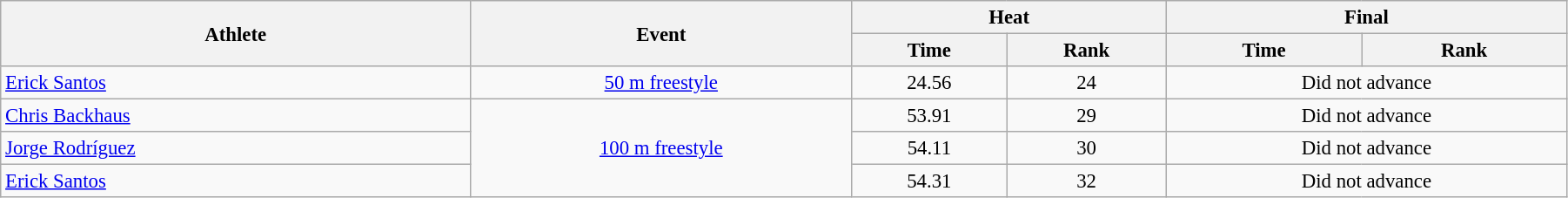<table class=wikitable style="font-size:95%" width="95%">
<tr>
<th rowspan="2">Athlete</th>
<th rowspan="2">Event</th>
<th colspan="2">Heat</th>
<th colspan="2">Final</th>
</tr>
<tr>
<th>Time</th>
<th>Rank</th>
<th>Time</th>
<th>Rank</th>
</tr>
<tr>
<td width=30%><a href='#'>Erick Santos</a></td>
<td align=center><a href='#'>50 m freestyle</a></td>
<td align=center>24.56</td>
<td align=center>24</td>
<td colspan=2 align=center>Did not advance</td>
</tr>
<tr>
<td width=30%><a href='#'>Chris Backhaus</a></td>
<td rowspan=3 align=center><a href='#'>100 m freestyle</a></td>
<td align=center>53.91</td>
<td align=center>29</td>
<td colspan=2 align=center>Did not advance</td>
</tr>
<tr>
<td width=30%><a href='#'>Jorge Rodríguez</a></td>
<td align=center>54.11</td>
<td align=center>30</td>
<td colspan=2 align=center>Did not advance</td>
</tr>
<tr>
<td width=30%><a href='#'>Erick Santos</a></td>
<td align=center>54.31</td>
<td align=center>32</td>
<td colspan=2 align=center>Did not advance</td>
</tr>
</table>
